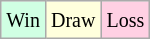<table class="wikitable">
<tr>
<td style="background:#d0ffe3;"><small>Win</small></td>
<td style="background:#ffd;"><small>Draw</small></td>
<td style="background:#ffd0e3;"><small>Loss</small></td>
</tr>
</table>
